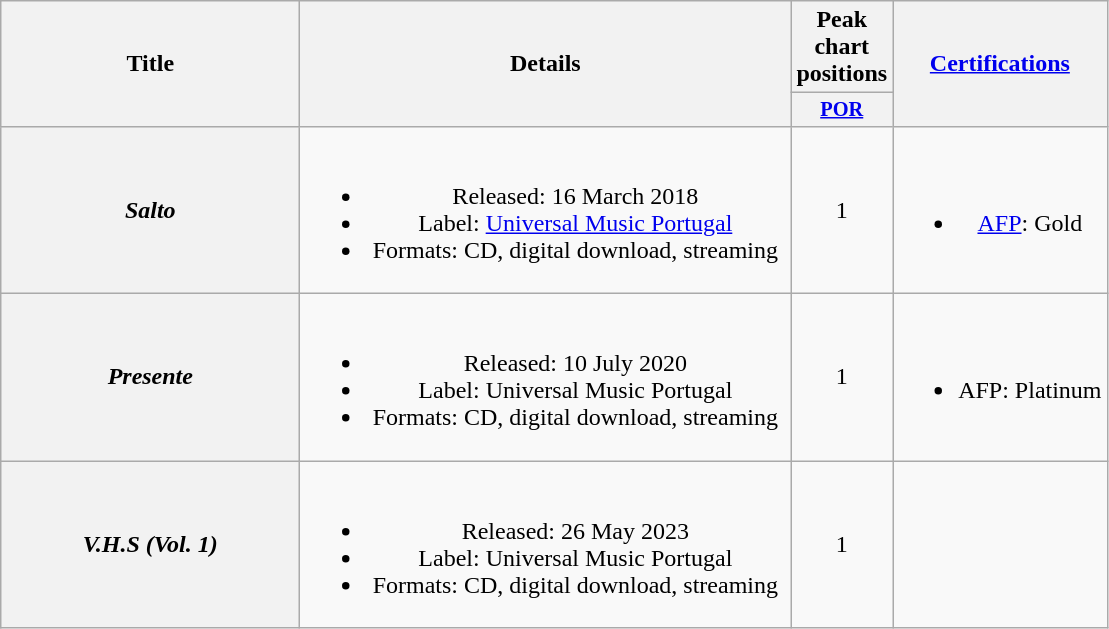<table class="wikitable plainrowheaders" style="text-align:center;" border="1">
<tr>
<th scope="col" rowspan="2" style="width:12em;">Title</th>
<th scope="col" rowspan="2" style="width:20em;">Details</th>
<th scope="col" colspan="1">Peak chart positions</th>
<th scope="col" rowspan="2"><a href='#'>Certifications</a></th>
</tr>
<tr>
<th scope="col" style="width:3em;font-size:85%;"><a href='#'>POR</a><br></th>
</tr>
<tr>
<th scope="row"><em>Salto</em></th>
<td><br><ul><li>Released: 16 March 2018</li><li>Label: <a href='#'>Universal Music Portugal</a></li><li>Formats: CD, digital download, streaming</li></ul></td>
<td>1</td>
<td><br><ul><li><a href='#'>AFP</a>: Gold</li></ul></td>
</tr>
<tr>
<th scope="row"><em>Presente</em></th>
<td><br><ul><li>Released: 10 July 2020</li><li>Label: Universal Music Portugal</li><li>Formats: CD, digital download, streaming</li></ul></td>
<td>1</td>
<td><br><ul><li>AFP: Platinum</li></ul></td>
</tr>
<tr>
<th scope="row"><em>V.H.S (Vol. 1)</em></th>
<td><br><ul><li>Released: 26 May 2023</li><li>Label: Universal Music Portugal</li><li>Formats: CD, digital download, streaming</li></ul></td>
<td>1</td>
</tr>
</table>
